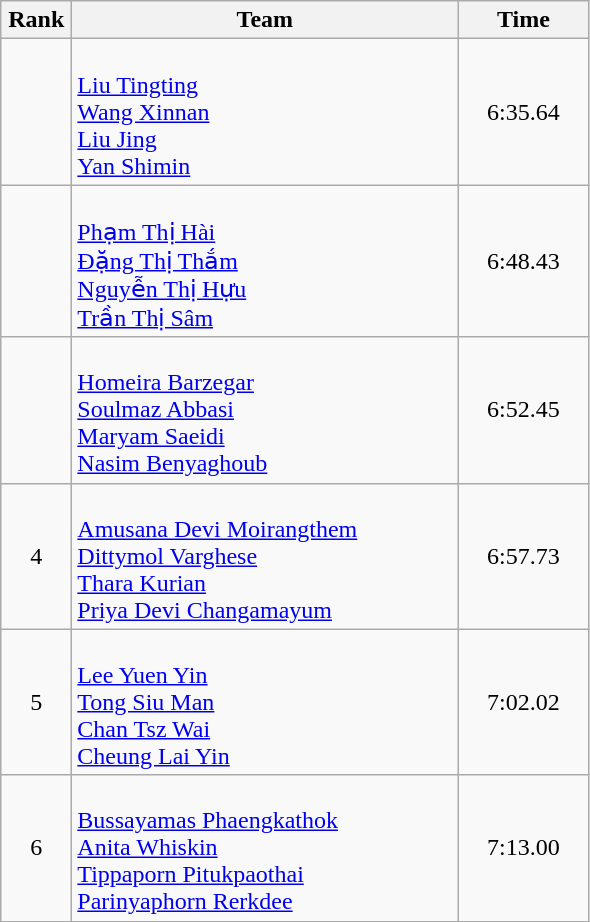<table class=wikitable style="text-align:center">
<tr>
<th width=40>Rank</th>
<th width=250>Team</th>
<th width=80>Time</th>
</tr>
<tr>
<td></td>
<td align=left><br><a href='#'>Liu Tingting</a><br><a href='#'>Wang Xinnan</a><br><a href='#'>Liu Jing</a><br><a href='#'>Yan Shimin</a></td>
<td>6:35.64</td>
</tr>
<tr>
<td></td>
<td align=left><br><a href='#'>Phạm Thị Hài</a><br><a href='#'>Đặng Thị Thắm</a><br><a href='#'>Nguyễn Thị Hựu</a><br><a href='#'>Trần Thị Sâm</a></td>
<td>6:48.43</td>
</tr>
<tr>
<td></td>
<td align=left><br><a href='#'>Homeira Barzegar</a><br><a href='#'>Soulmaz Abbasi</a><br><a href='#'>Maryam Saeidi</a><br><a href='#'>Nasim Benyaghoub</a></td>
<td>6:52.45</td>
</tr>
<tr>
<td>4</td>
<td align=left><br><a href='#'>Amusana Devi Moirangthem</a><br><a href='#'>Dittymol Varghese</a><br><a href='#'>Thara Kurian</a><br><a href='#'>Priya Devi Changamayum</a></td>
<td>6:57.73</td>
</tr>
<tr>
<td>5</td>
<td align=left><br><a href='#'>Lee Yuen Yin</a><br><a href='#'>Tong Siu Man</a><br><a href='#'>Chan Tsz Wai</a><br><a href='#'>Cheung Lai Yin</a></td>
<td>7:02.02</td>
</tr>
<tr>
<td>6</td>
<td align=left><br><a href='#'>Bussayamas Phaengkathok</a><br><a href='#'>Anita Whiskin</a><br><a href='#'>Tippaporn Pitukpaothai</a><br><a href='#'>Parinyaphorn Rerkdee</a></td>
<td>7:13.00</td>
</tr>
</table>
